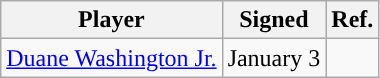<table class="wikitable sortable sortable" style="text-align: center">
<tr>
<th>Player</th>
<th>Signed</th>
<th>Ref.</th>
</tr>
<tr>
<td><a href='#'>Duane Washington Jr.</a></td>
<td>January 3</td>
<td></td>
</tr>
</table>
